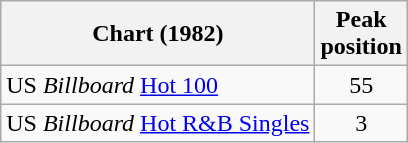<table class="wikitable">
<tr>
<th align="left">Chart (1982)</th>
<th align="center">Peak<br>position</th>
</tr>
<tr>
<td align="left">US <em>Billboard</em> <a href='#'>Hot 100</a></td>
<td align="center">55</td>
</tr>
<tr>
<td align="left">US <em>Billboard</em> <a href='#'>Hot R&B Singles</a></td>
<td align="center">3</td>
</tr>
</table>
